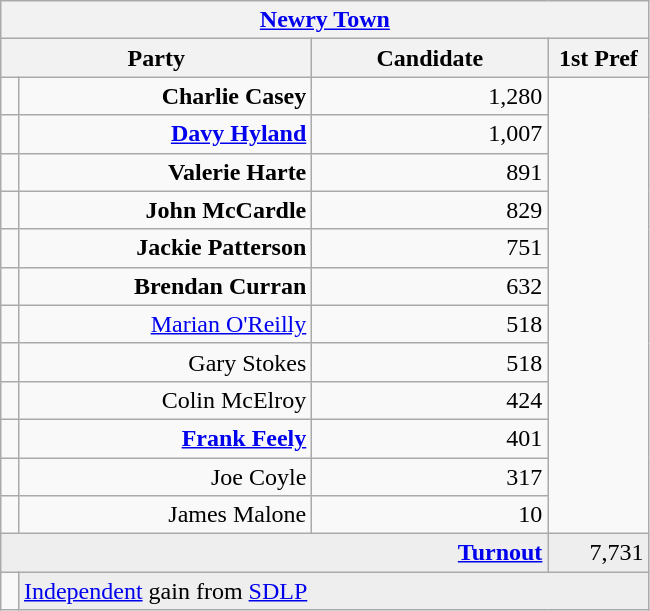<table class="wikitable">
<tr>
<th colspan="4" align="center"><a href='#'>Newry Town</a></th>
</tr>
<tr>
<th colspan="2" align="center" width=200>Party</th>
<th width=150>Candidate</th>
<th width=60>1st Pref</th>
</tr>
<tr>
<td></td>
<td align="right"><strong>Charlie Casey</strong></td>
<td align="right">1,280</td>
</tr>
<tr>
<td></td>
<td align="right"><strong><a href='#'>Davy Hyland</a></strong></td>
<td align="right">1,007</td>
</tr>
<tr>
<td></td>
<td align="right"><strong>Valerie Harte</strong></td>
<td align="right">891</td>
</tr>
<tr>
<td></td>
<td align="right"><strong>John McCardle</strong></td>
<td align="right">829</td>
</tr>
<tr>
<td></td>
<td align="right"><strong>Jackie Patterson</strong></td>
<td align="right">751</td>
</tr>
<tr>
<td></td>
<td align="right"><strong>Brendan Curran</strong></td>
<td align="right">632</td>
</tr>
<tr>
<td></td>
<td align="right"><a href='#'>Marian O'Reilly</a></td>
<td align="right">518</td>
</tr>
<tr>
<td></td>
<td align="right">Gary Stokes</td>
<td align="right">518</td>
</tr>
<tr>
<td></td>
<td align="right">Colin McElroy</td>
<td align="right">424</td>
</tr>
<tr>
<td></td>
<td align="right"><strong><a href='#'>Frank Feely</a></strong></td>
<td align="right">401</td>
</tr>
<tr>
<td></td>
<td align="right">Joe Coyle</td>
<td align="right">317</td>
</tr>
<tr>
<td></td>
<td align="right">James Malone</td>
<td align="right">10</td>
</tr>
<tr bgcolor="EEEEEE">
<td colspan=3 align="right"><strong><a href='#'>Turnout</a></strong></td>
<td align="right">7,731</td>
</tr>
<tr>
<td bgcolor=></td>
<td colspan=3 bgcolor="EEEEEE"><a href='#'>Independent</a> gain from <a href='#'>SDLP</a></td>
</tr>
</table>
